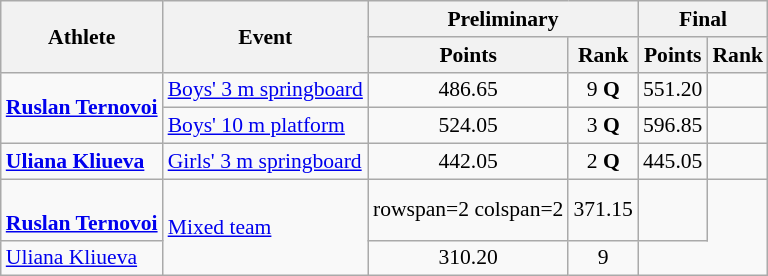<table class="wikitable" style="text-align:center;font-size:90%">
<tr>
<th rowspan=2>Athlete</th>
<th rowspan=2>Event</th>
<th colspan=2>Preliminary</th>
<th colspan=2>Final</th>
</tr>
<tr>
<th>Points</th>
<th>Rank</th>
<th>Points</th>
<th>Rank</th>
</tr>
<tr>
<td align=left rowspan=2><strong><a href='#'>Ruslan Ternovoi</a></strong></td>
<td align=left><a href='#'>Boys' 3 m springboard</a></td>
<td>486.65</td>
<td>9 <strong>Q</strong></td>
<td>551.20</td>
<td></td>
</tr>
<tr>
<td align=left><a href='#'>Boys' 10 m platform</a></td>
<td>524.05</td>
<td>3 <strong>Q</strong></td>
<td>596.85</td>
<td></td>
</tr>
<tr>
<td align=left><strong><a href='#'>Uliana Kliueva</a></strong></td>
<td align=left><a href='#'>Girls' 3 m springboard</a></td>
<td>442.05</td>
<td>2 <strong>Q</strong></td>
<td>445.05</td>
<td></td>
</tr>
<tr>
<td align=left><br><strong><a href='#'>Ruslan Ternovoi</a></strong></td>
<td rowspan=2 align=left><a href='#'>Mixed team</a></td>
<td>rowspan=2 colspan=2 </td>
<td>371.15</td>
<td></td>
</tr>
<tr>
<td align=left><a href='#'>Uliana Kliueva</a><br></td>
<td>310.20</td>
<td>9</td>
</tr>
</table>
